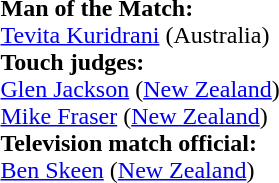<table style="width:50%">
<tr>
<td><br><strong>Man of the Match:</strong>
<br><a href='#'>Tevita Kuridrani</a> (Australia)<br><strong>Touch judges:</strong>
<br><a href='#'>Glen Jackson</a> (<a href='#'>New Zealand</a>)
<br><a href='#'>Mike Fraser</a> (<a href='#'>New Zealand</a>)
<br><strong>Television match official:</strong>
<br><a href='#'>Ben Skeen</a> (<a href='#'>New Zealand</a>)</td>
</tr>
</table>
